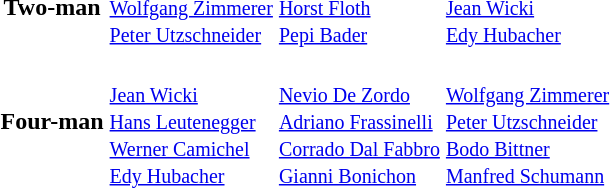<table>
<tr>
<th scope="row">Two-man <br></th>
<td><br> <small><a href='#'>Wolfgang Zimmerer</a><br><a href='#'>Peter Utzschneider</a></small></td>
<td><br> <small><a href='#'>Horst Floth</a><br><a href='#'>Pepi Bader</a></small></td>
<td><br><small> <a href='#'>Jean Wicki</a><br><a href='#'>Edy Hubacher</a></small></td>
</tr>
<tr>
<th scope="row">Four-man <br></th>
<td><br><small> <a href='#'>Jean Wicki</a><br> <a href='#'>Hans Leutenegger</a> <br> <a href='#'>Werner Camichel</a> <br> <a href='#'>Edy Hubacher</a></small></td>
<td><br><small> <a href='#'>Nevio De Zordo</a> <br> <a href='#'>Adriano Frassinelli</a> <br> <a href='#'>Corrado Dal Fabbro</a> <br>  <a href='#'>Gianni Bonichon</a></small></td>
<td><br><small> <a href='#'>Wolfgang Zimmerer</a> <br> <a href='#'>Peter Utzschneider</a> <br> <a href='#'>Bodo Bittner</a> <br>  <a href='#'>Manfred Schumann</a></small></td>
</tr>
</table>
